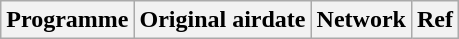<table class="wikitable plainrowheaders sortable" style="text-align:left">
<tr>
<th scope="col">Programme</th>
<th scope="col">Original airdate</th>
<th scope="col">Network</th>
<th scope="col" class="unsortable">Ref</th>
</tr>
</table>
